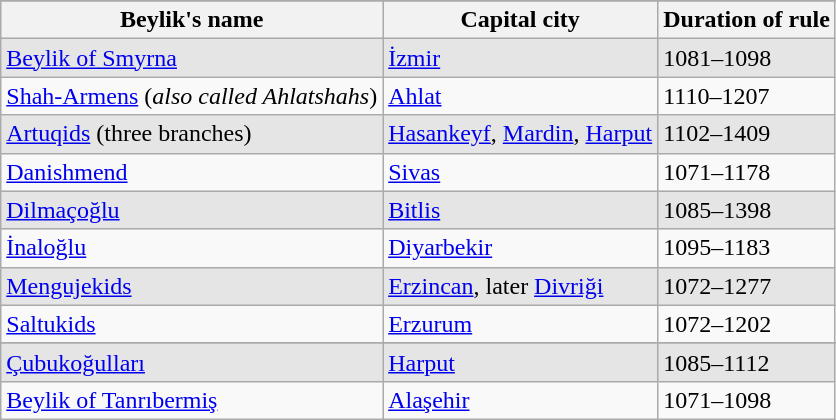<table class="wikitable sortable">
<tr>
</tr>
<tr>
<th>Beylik's name</th>
<th>Capital city</th>
<th>Duration of rule</th>
</tr>
<tr bgcolor="#e5e5e5">
<td><a href='#'>Beylik of Smyrna</a></td>
<td><a href='#'>İzmir</a></td>
<td>1081–1098</td>
</tr>
<tr>
<td><a href='#'>Shah-Armens</a> (<em>also called Ahlatshahs</em>)</td>
<td><a href='#'>Ahlat</a></td>
<td>1110–1207</td>
</tr>
<tr bgcolor="#e5e5e5">
<td><a href='#'>Artuqids</a> (three branches)</td>
<td><a href='#'>Hasankeyf</a>, <a href='#'>Mardin</a>, <a href='#'>Harput</a></td>
<td>1102–1409</td>
</tr>
<tr>
<td><a href='#'>Danishmend</a></td>
<td><a href='#'>Sivas</a></td>
<td>1071–1178</td>
</tr>
<tr bgcolor="#e5e5e5">
<td><a href='#'>Dilmaçoğlu</a></td>
<td><a href='#'>Bitlis</a></td>
<td>1085–1398</td>
</tr>
<tr>
<td><a href='#'>İnaloğlu</a></td>
<td><a href='#'>Diyarbekir</a></td>
<td>1095–1183</td>
</tr>
<tr bgcolor="#e5e5e5">
<td><a href='#'>Mengujekids</a></td>
<td><a href='#'>Erzincan</a>, later <a href='#'>Divriği</a></td>
<td>1072–1277</td>
</tr>
<tr>
<td><a href='#'>Saltukids</a></td>
<td><a href='#'>Erzurum</a></td>
<td>1072–1202</td>
</tr>
<tr>
</tr>
<tr bgcolor="#e5e5e5">
<td><a href='#'>Çubukoğulları</a></td>
<td><a href='#'>Harput</a></td>
<td>1085–1112</td>
</tr>
<tr>
<td><a href='#'>Beylik of Tanrıbermiş</a></td>
<td><a href='#'>Alaşehir</a></td>
<td>1071–1098</td>
</tr>
</table>
